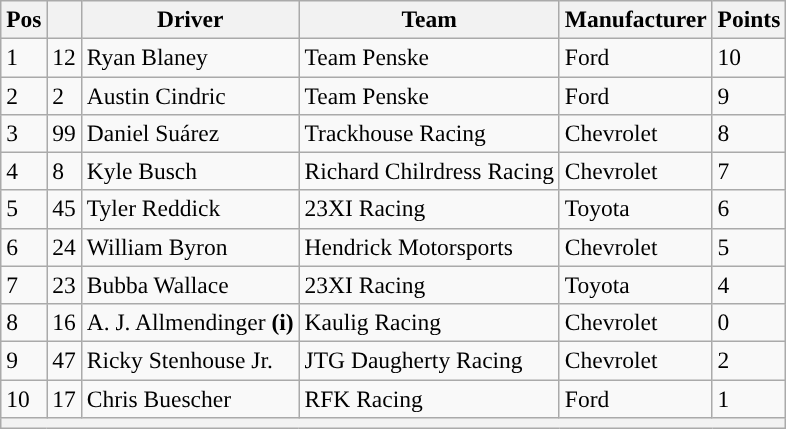<table class="wikitable" style="font-size:98%">
<tr>
<th>Pos</th>
<th></th>
<th>Driver</th>
<th>Team</th>
<th>Manufacturer</th>
<th>Points</th>
</tr>
<tr>
<td>1</td>
<td>12</td>
<td>Ryan Blaney</td>
<td>Team Penske</td>
<td>Ford</td>
<td>10</td>
</tr>
<tr>
<td>2</td>
<td>2</td>
<td>Austin Cindric</td>
<td>Team Penske</td>
<td>Ford</td>
<td>9</td>
</tr>
<tr>
<td>3</td>
<td>99</td>
<td>Daniel Suárez</td>
<td>Trackhouse Racing</td>
<td>Chevrolet</td>
<td>8</td>
</tr>
<tr>
<td>4</td>
<td>8</td>
<td>Kyle Busch</td>
<td>Richard Chilrdress Racing</td>
<td>Chevrolet</td>
<td>7</td>
</tr>
<tr>
<td>5</td>
<td>45</td>
<td>Tyler Reddick</td>
<td>23XI Racing</td>
<td>Toyota</td>
<td>6</td>
</tr>
<tr>
<td>6</td>
<td>24</td>
<td>William Byron</td>
<td>Hendrick Motorsports</td>
<td>Chevrolet</td>
<td>5</td>
</tr>
<tr>
<td>7</td>
<td>23</td>
<td>Bubba Wallace</td>
<td>23XI Racing</td>
<td>Toyota</td>
<td>4</td>
</tr>
<tr>
<td>8</td>
<td>16</td>
<td>A. J. Allmendinger <strong>(i)</strong></td>
<td>Kaulig Racing</td>
<td>Chevrolet</td>
<td>0</td>
</tr>
<tr>
<td>9</td>
<td>47</td>
<td>Ricky Stenhouse Jr.</td>
<td>JTG Daugherty Racing</td>
<td>Chevrolet</td>
<td>2</td>
</tr>
<tr>
<td>10</td>
<td>17</td>
<td>Chris Buescher</td>
<td>RFK Racing</td>
<td>Ford</td>
<td>1</td>
</tr>
<tr>
<th colspan="6"></th>
</tr>
</table>
